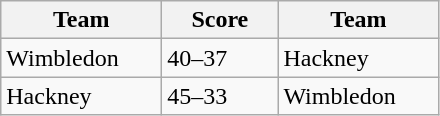<table class="wikitable" style="font-size: 100%">
<tr>
<th width=100>Team</th>
<th width=70>Score</th>
<th width=100>Team</th>
</tr>
<tr>
<td>Wimbledon</td>
<td>40–37</td>
<td>Hackney</td>
</tr>
<tr>
<td>Hackney</td>
<td>45–33</td>
<td>Wimbledon</td>
</tr>
</table>
